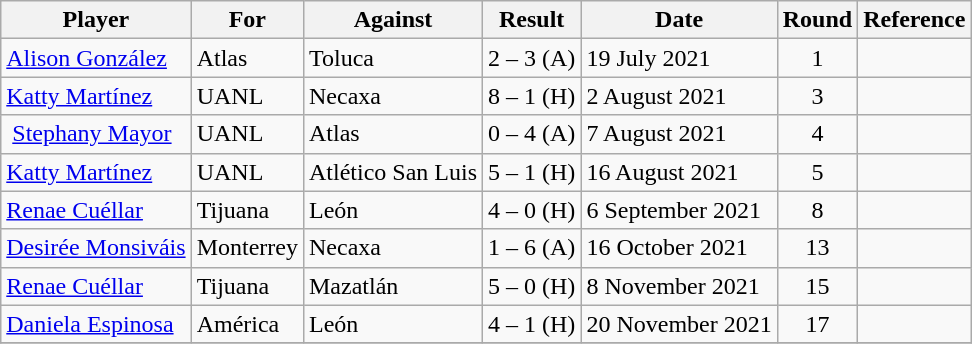<table class="wikitable sortable">
<tr>
<th>Player</th>
<th>For</th>
<th>Against</th>
<th>Result</th>
<th>Date</th>
<th>Round</th>
<th>Reference</th>
</tr>
<tr>
<td> <a href='#'>Alison González</a></td>
<td>Atlas</td>
<td>Toluca</td>
<td align=center>2 – 3 (A)</td>
<td>19 July 2021</td>
<td align=center>1</td>
<td align=center></td>
</tr>
<tr>
<td> <a href='#'>Katty Martínez</a></td>
<td>UANL</td>
<td>Necaxa</td>
<td align=center>8 – 1 (H)</td>
<td>2 August 2021</td>
<td align=center>3</td>
<td align=center></td>
</tr>
<tr>
<td> <a href='#'>Stephany Mayor</a></td>
<td>UANL</td>
<td>Atlas</td>
<td align=center>0 – 4 (A)</td>
<td>7 August 2021</td>
<td align=center>4</td>
<td align=center></td>
</tr>
<tr>
<td> <a href='#'>Katty Martínez</a></td>
<td>UANL</td>
<td>Atlético San Luis</td>
<td align=center>5 – 1 (H)</td>
<td>16 August 2021</td>
<td align=center>5</td>
<td align=center></td>
</tr>
<tr>
<td> <a href='#'>Renae Cuéllar</a></td>
<td>Tijuana</td>
<td>León</td>
<td align=center>4 – 0 (H)</td>
<td>6 September 2021</td>
<td align=center>8</td>
<td align=center></td>
</tr>
<tr>
<td> <a href='#'>Desirée Monsiváis</a></td>
<td>Monterrey</td>
<td>Necaxa</td>
<td align=center>1 – 6 (A)</td>
<td>16 October 2021</td>
<td align=center>13</td>
<td align=center></td>
</tr>
<tr>
<td> <a href='#'>Renae Cuéllar</a></td>
<td>Tijuana</td>
<td>Mazatlán</td>
<td align=center>5 – 0 (H)</td>
<td>8 November 2021</td>
<td align=center>15</td>
<td align=center></td>
</tr>
<tr>
<td> <a href='#'>Daniela Espinosa</a></td>
<td>América</td>
<td>León</td>
<td align=center>4 – 1 (H)</td>
<td>20 November 2021</td>
<td align=center>17</td>
<td align=center></td>
</tr>
<tr>
</tr>
</table>
